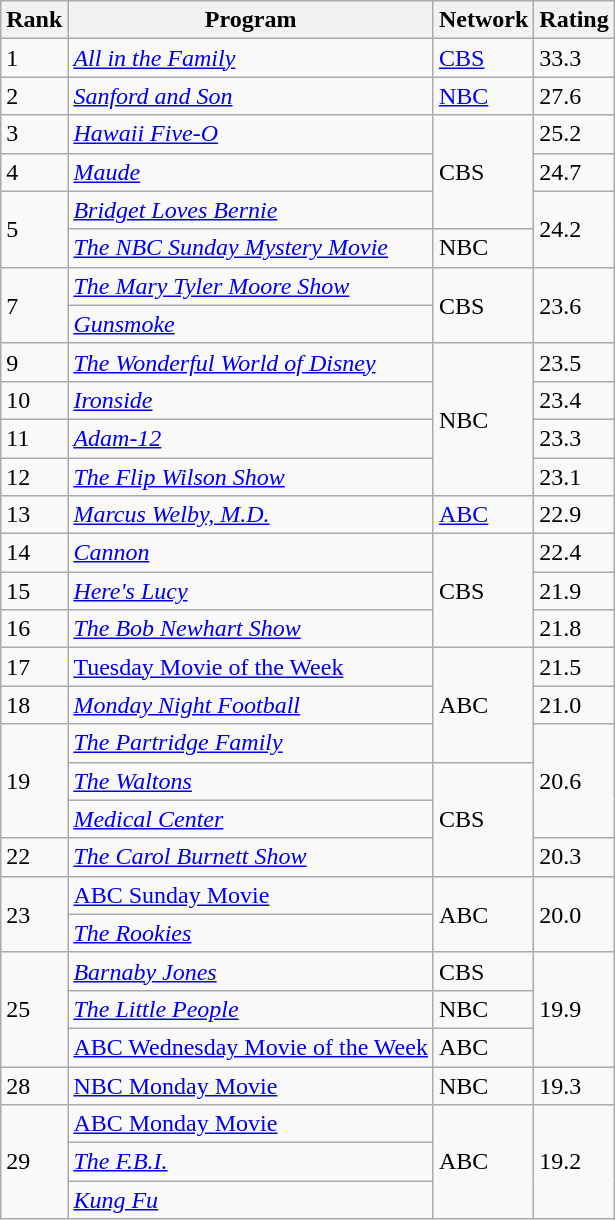<table class="wikitable">
<tr>
<th>Rank</th>
<th>Program</th>
<th>Network</th>
<th>Rating</th>
</tr>
<tr>
<td>1</td>
<td><em><a href='#'>All in the Family</a></em></td>
<td><a href='#'>CBS</a></td>
<td>33.3</td>
</tr>
<tr>
<td>2</td>
<td><em><a href='#'>Sanford and Son</a></em></td>
<td><a href='#'>NBC</a></td>
<td>27.6</td>
</tr>
<tr>
<td>3</td>
<td><em><a href='#'>Hawaii Five-O</a></em></td>
<td rowspan="3">CBS</td>
<td>25.2</td>
</tr>
<tr>
<td>4</td>
<td><em><a href='#'>Maude</a></em></td>
<td>24.7</td>
</tr>
<tr>
<td rowspan="2">5</td>
<td><em><a href='#'>Bridget Loves Bernie</a></em></td>
<td rowspan="2">24.2</td>
</tr>
<tr>
<td><em><a href='#'>The NBC Sunday Mystery Movie</a></em></td>
<td>NBC</td>
</tr>
<tr>
<td rowspan="2">7</td>
<td><em><a href='#'>The Mary Tyler Moore Show</a></em></td>
<td rowspan="2">CBS</td>
<td rowspan="2">23.6</td>
</tr>
<tr>
<td><em><a href='#'>Gunsmoke</a></em></td>
</tr>
<tr>
<td>9</td>
<td><em><a href='#'>The Wonderful World of Disney</a></em></td>
<td rowspan="4">NBC</td>
<td>23.5</td>
</tr>
<tr>
<td>10</td>
<td><em><a href='#'>Ironside</a></em></td>
<td>23.4</td>
</tr>
<tr>
<td>11</td>
<td><em><a href='#'>Adam-12</a></em></td>
<td>23.3</td>
</tr>
<tr>
<td>12</td>
<td><em><a href='#'>The Flip Wilson Show</a></em></td>
<td>23.1</td>
</tr>
<tr>
<td>13</td>
<td><em><a href='#'>Marcus Welby, M.D.</a></em></td>
<td><a href='#'>ABC</a></td>
<td>22.9</td>
</tr>
<tr>
<td>14</td>
<td><em><a href='#'>Cannon</a></em></td>
<td rowspan="3">CBS</td>
<td>22.4</td>
</tr>
<tr>
<td>15</td>
<td><em><a href='#'>Here's Lucy</a></em></td>
<td>21.9</td>
</tr>
<tr>
<td>16</td>
<td><em><a href='#'>The Bob Newhart Show</a></em></td>
<td>21.8</td>
</tr>
<tr>
<td>17</td>
<td><a href='#'>Tuesday Movie of the Week</a></td>
<td rowspan="3">ABC</td>
<td>21.5</td>
</tr>
<tr>
<td>18</td>
<td><em><a href='#'>Monday Night Football</a></em></td>
<td>21.0</td>
</tr>
<tr>
<td rowspan="3">19</td>
<td><em><a href='#'>The Partridge Family</a></em></td>
<td rowspan="3">20.6</td>
</tr>
<tr>
<td><em><a href='#'>The Waltons</a></em></td>
<td rowspan="3">CBS</td>
</tr>
<tr>
<td><em><a href='#'>Medical Center</a></em></td>
</tr>
<tr>
<td>22</td>
<td><em><a href='#'>The Carol Burnett Show</a></em></td>
<td>20.3</td>
</tr>
<tr>
<td rowspan="2">23</td>
<td><a href='#'>ABC Sunday Movie</a></td>
<td rowspan="2">ABC</td>
<td rowspan="2">20.0</td>
</tr>
<tr>
<td><em><a href='#'>The Rookies</a></em></td>
</tr>
<tr>
<td rowspan="3">25</td>
<td><em><a href='#'>Barnaby Jones</a></em></td>
<td>CBS</td>
<td rowspan="3">19.9</td>
</tr>
<tr>
<td><em><a href='#'>The Little People</a></em></td>
<td>NBC</td>
</tr>
<tr>
<td><a href='#'>ABC Wednesday Movie of the Week</a></td>
<td>ABC</td>
</tr>
<tr>
<td>28</td>
<td><a href='#'>NBC Monday Movie</a></td>
<td>NBC</td>
<td>19.3</td>
</tr>
<tr>
<td rowspan="3">29</td>
<td><a href='#'>ABC Monday Movie</a></td>
<td rowspan="3">ABC</td>
<td rowspan="3">19.2</td>
</tr>
<tr>
<td><em><a href='#'>The F.B.I.</a></em></td>
</tr>
<tr>
<td><em><a href='#'>Kung Fu</a></em></td>
</tr>
</table>
